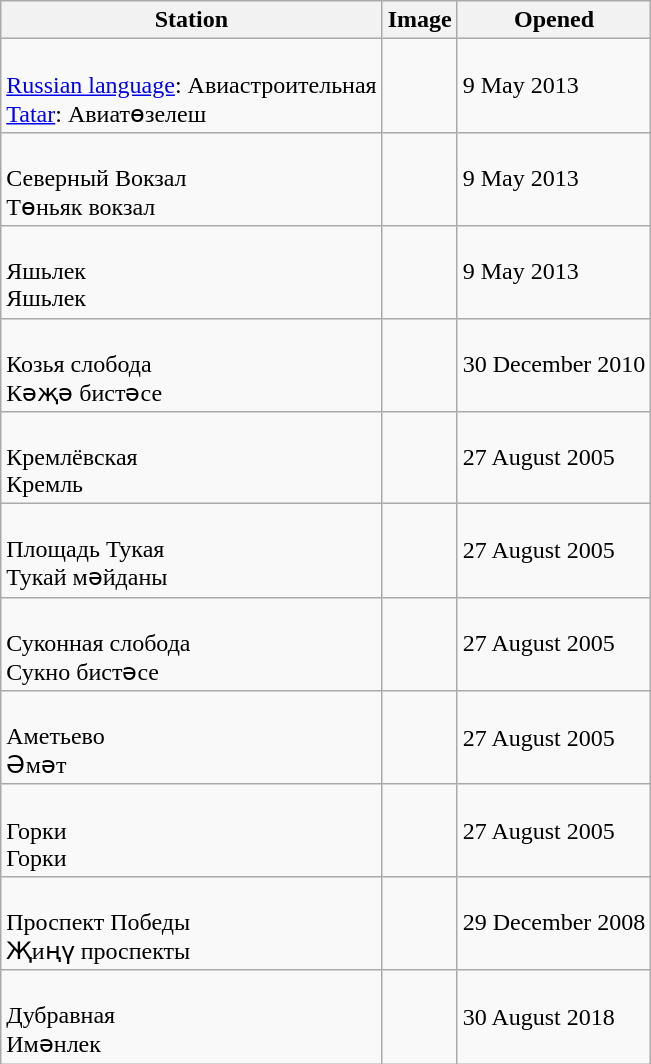<table class="wikitable sortable" border="2">
<tr>
<th>Station</th>
<th>Image</th>
<th>Opened</th>
</tr>
<tr>
<td><br><a href='#'>Russian language</a>: Авиастроительная<br><a href='#'>Tatar</a>: Авиатөзелеш</td>
<td></td>
<td>9 May 2013</td>
</tr>
<tr>
<td><br>Северный Вокзал<br>Төньяк вокзал</td>
<td></td>
<td>9 May 2013</td>
</tr>
<tr>
<td><br>Яшьлек<br>Яшьлек</td>
<td></td>
<td>9 May 2013</td>
</tr>
<tr>
<td><br>Козья слобода<br>Кәҗә бистәсе</td>
<td></td>
<td>30 December 2010</td>
</tr>
<tr>
<td><br>Кремлёвская<br>Кремль</td>
<td></td>
<td>27 August 2005</td>
</tr>
<tr>
<td><br>Площадь Тукая<br>Тукай мәйданы</td>
<td></td>
<td>27 August 2005</td>
</tr>
<tr>
<td><br>Суконная слобода<br>Сукно бистәсе</td>
<td></td>
<td>27 August 2005</td>
</tr>
<tr>
<td><br>Аметьево<br>Әмәт</td>
<td></td>
<td>27 August 2005</td>
</tr>
<tr>
<td><br>Горки<br>Горки</td>
<td></td>
<td>27 August 2005</td>
</tr>
<tr>
<td><br>Проспект Победы<br>Җиңү проспекты</td>
<td></td>
<td>29 December 2008</td>
</tr>
<tr>
<td><br>Дубравная<br>Имәнлек</td>
<td></td>
<td>30 August 2018</td>
</tr>
</table>
